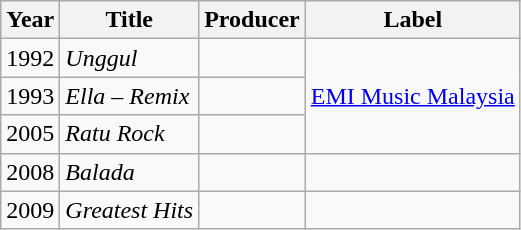<table class="wikitable">
<tr>
<th>Year</th>
<th>Title</th>
<th>Producer</th>
<th>Label</th>
</tr>
<tr>
<td>1992</td>
<td><em>Unggul</em></td>
<td></td>
<td rowspan="3"><a href='#'>EMI Music Malaysia</a></td>
</tr>
<tr>
<td>1993</td>
<td><em>Ella – Remix</em></td>
<td></td>
</tr>
<tr>
<td>2005</td>
<td><em>Ratu Rock</em></td>
<td></td>
</tr>
<tr>
<td>2008</td>
<td><em>Balada</em></td>
<td></td>
<td></td>
</tr>
<tr>
<td>2009</td>
<td><em>Greatest Hits</em></td>
<td></td>
<td></td>
</tr>
</table>
